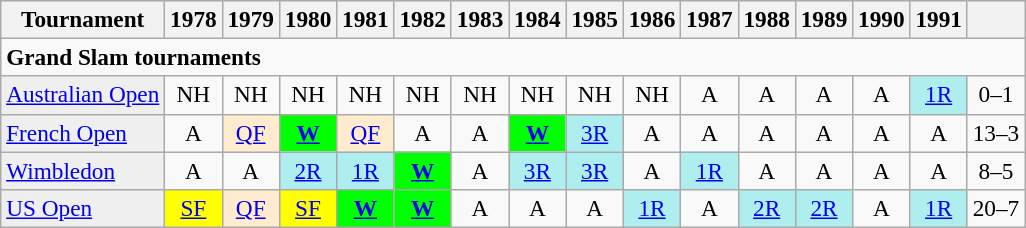<table class=wikitable style=text-align:center;font-size:97%>
<tr style="background:#efefef;">
<th>Tournament</th>
<th>1978</th>
<th>1979</th>
<th>1980</th>
<th>1981</th>
<th>1982</th>
<th>1983</th>
<th>1984</th>
<th>1985</th>
<th>1986</th>
<th>1987</th>
<th>1988</th>
<th>1989</th>
<th>1990</th>
<th>1991</th>
<th></th>
</tr>
<tr>
<td colspan="25" style="text-align:left;"><strong>Grand Slam tournaments</strong></td>
</tr>
<tr>
<td style="background:#efefef; text-align:left;"><a href='#'>Australian Open</a></td>
<td style="text-align:center;">NH</td>
<td style="text-align:center;">NH</td>
<td style="text-align:center;">NH</td>
<td style="text-align:center;">NH</td>
<td style="text-align:center;">NH</td>
<td style="text-align:center;">NH</td>
<td style="text-align:center;">NH</td>
<td style="text-align:center;">NH</td>
<td style="text-align:center;">NH</td>
<td>A</td>
<td>A</td>
<td>A</td>
<td>A</td>
<td style="background:#afeeee;"><a href='#'>1R</a></td>
<td>0–1</td>
</tr>
<tr>
<td style="background:#efefef; text-align:left;"><a href='#'>French Open</a></td>
<td>A</td>
<td style="background:#ffebcd;"><a href='#'>QF</a></td>
<td bgcolor=lime><a href='#'><strong>W</strong></a></td>
<td style="background:#ffebcd;"><a href='#'>QF</a></td>
<td>A</td>
<td>A</td>
<td bgcolor=lime><a href='#'><strong>W</strong></a></td>
<td style="background:#afeeee;"><a href='#'>3R</a></td>
<td>A</td>
<td>A</td>
<td>A</td>
<td>A</td>
<td>A</td>
<td>A</td>
<td>13–3</td>
</tr>
<tr>
<td style="background:#efefef; text-align:left;"><a href='#'>Wimbledon</a></td>
<td>A</td>
<td>A</td>
<td style="background:#afeeee;"><a href='#'>2R</a></td>
<td style="background:#afeeee;"><a href='#'>1R</a></td>
<td bgcolor=lime><a href='#'><strong>W</strong></a></td>
<td>A</td>
<td style="background:#afeeee;"><a href='#'>3R</a></td>
<td style="background:#afeeee;"><a href='#'>3R</a></td>
<td>A</td>
<td style="background:#afeeee;"><a href='#'>1R</a></td>
<td>A</td>
<td>A</td>
<td>A</td>
<td>A</td>
<td>8–5</td>
</tr>
<tr>
<td style="background:#efefef; text-align:left;"><a href='#'>US Open</a></td>
<td style="background:yellow;"><a href='#'>SF</a></td>
<td style="background:#ffebcd;"><a href='#'>QF</a></td>
<td style="background:yellow;"><a href='#'>SF</a></td>
<td bgcolor=lime><a href='#'><strong>W</strong></a></td>
<td bgcolor=lime><a href='#'><strong>W</strong></a></td>
<td>A</td>
<td>A</td>
<td>A</td>
<td style="background:#afeeee;"><a href='#'>1R</a></td>
<td>A</td>
<td style="background:#afeeee;"><a href='#'>2R</a></td>
<td style="background:#afeeee;"><a href='#'>2R</a></td>
<td>A</td>
<td style="background:#afeeee;"><a href='#'>1R</a></td>
<td>20–7</td>
</tr>
</table>
